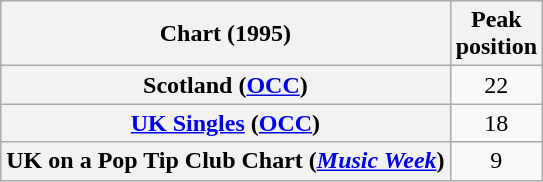<table class="wikitable sortable plainrowheaders" style="text-align:center">
<tr>
<th scope="col">Chart (1995)</th>
<th scope="col">Peak<br>position</th>
</tr>
<tr>
<th scope="row">Scotland (<a href='#'>OCC</a>)</th>
<td>22</td>
</tr>
<tr>
<th scope="row"><a href='#'>UK Singles</a> (<a href='#'>OCC</a>)</th>
<td>18</td>
</tr>
<tr>
<th scope="row">UK on a Pop Tip Club Chart (<em><a href='#'>Music Week</a></em>)</th>
<td>9</td>
</tr>
</table>
